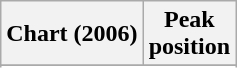<table class="wikitable sortable plainrowheaders">
<tr>
<th>Chart (2006)</th>
<th>Peak<br>position</th>
</tr>
<tr>
</tr>
<tr>
</tr>
</table>
